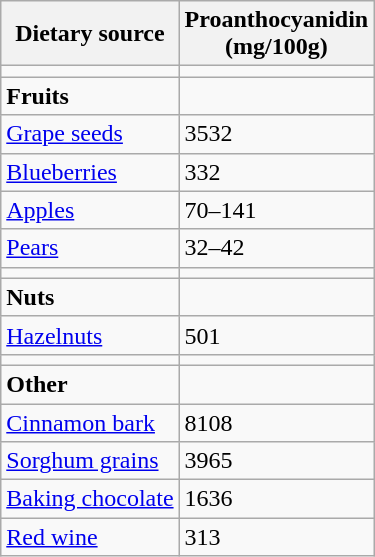<table class="wikitable">
<tr>
<th>Dietary source</th>
<th>Proanthocyanidin<br>(mg/100g)</th>
</tr>
<tr>
<td></td>
<td></td>
</tr>
<tr>
<td><strong>Fruits</strong></td>
<td></td>
</tr>
<tr>
<td><a href='#'>Grape seeds</a></td>
<td>3532</td>
</tr>
<tr>
<td><a href='#'>Blueberries</a></td>
<td>332</td>
</tr>
<tr>
<td><a href='#'>Apples</a></td>
<td>70–141</td>
</tr>
<tr>
<td><a href='#'>Pears</a></td>
<td>32–42</td>
</tr>
<tr>
<td></td>
<td></td>
</tr>
<tr>
<td><strong>Nuts</strong></td>
<td></td>
</tr>
<tr>
<td><a href='#'>Hazelnuts</a></td>
<td>501</td>
</tr>
<tr>
<td></td>
<td></td>
</tr>
<tr>
<td><strong>Other</strong></td>
<td></td>
</tr>
<tr>
<td><a href='#'>Cinnamon bark</a></td>
<td>8108</td>
</tr>
<tr>
<td><a href='#'>Sorghum grains</a></td>
<td>3965</td>
</tr>
<tr>
<td><a href='#'>Baking chocolate</a></td>
<td>1636</td>
</tr>
<tr>
<td><a href='#'>Red wine</a></td>
<td>313</td>
</tr>
</table>
